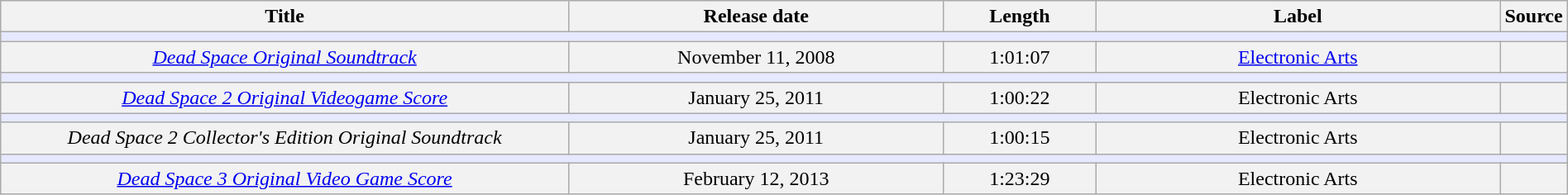<table class="wikitable" style="width:100%;">
<tr style="text-align: center;">
<th colspan="2" style="width:38%;">Title</th>
<th style="width:25%;">Release date</th>
<th style="width:10%;">Length</th>
<th style="width:55%;">Label</th>
<th style="width:2%;">Source</th>
</tr>
<tr>
<td colspan="6" style="background:#e6e9ff;"></td>
</tr>
<tr style="background:#f2f2f2; text-align:center;">
<td colspan="2"><em><a href='#'>Dead Space Original Soundtrack</a></em></td>
<td>November 11, 2008</td>
<td>1:01:07</td>
<td><a href='#'>Electronic Arts</a></td>
<td></td>
</tr>
<tr>
<td colspan="6" style="background:#e6e9ff;"></td>
</tr>
<tr style="background:#f2f2f2; text-align:center;">
<td colspan="2"><em><a href='#'>Dead Space 2 Original Videogame Score</a></em></td>
<td>January 25, 2011</td>
<td>1:00:22</td>
<td>Electronic Arts</td>
<td></td>
</tr>
<tr>
<td colspan="6" style="background:#e6e9ff;"></td>
</tr>
<tr style="background:#f2f2f2; text-align:center;">
<td colspan="2"><em>Dead Space 2 Collector's Edition Original Soundtrack</em></td>
<td>January 25, 2011</td>
<td>1:00:15</td>
<td>Electronic Arts</td>
<td></td>
</tr>
<tr>
<td colspan="6" style="background:#e6e9ff;"></td>
</tr>
<tr style="background:#f2f2f2; text-align:center;">
<td colspan="2"><em><a href='#'>Dead Space 3 Original Video Game Score</a></em></td>
<td>February 12, 2013</td>
<td>1:23:29</td>
<td>Electronic Arts</td>
<td></td>
</tr>
</table>
